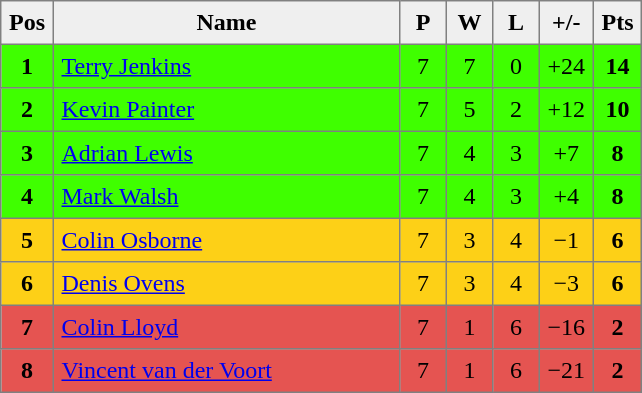<table style=border-collapse:collapse border=1 cellspacing=0 cellpadding=5>
<tr align=center bgcolor=#efefef>
<th width=20>Pos</th>
<th width=220>Name</th>
<th width=20>P</th>
<th width=20>W</th>
<th width=20>L</th>
<th width=20>+/-</th>
<th width=20>Pts</th>
</tr>
<tr align=center bgcolor="#3FFF00">
<td><strong>1</strong></td>
<td align="left"> <a href='#'>Terry Jenkins</a></td>
<td>7</td>
<td>7</td>
<td>0</td>
<td>+24</td>
<td><strong>14</strong></td>
</tr>
<tr align=center bgcolor="#3FFF00">
<td><strong>2</strong></td>
<td align="left"> <a href='#'>Kevin Painter</a></td>
<td>7</td>
<td>5</td>
<td>2</td>
<td>+12</td>
<td><strong>10</strong></td>
</tr>
<tr align=center bgcolor="#3FFF00">
<td><strong>3</strong></td>
<td align="left"> <a href='#'>Adrian Lewis</a></td>
<td>7</td>
<td>4</td>
<td>3</td>
<td>+7</td>
<td><strong>8</strong></td>
</tr>
<tr align=center bgcolor="#3FFF00">
<td><strong>4</strong></td>
<td align="left"> <a href='#'>Mark Walsh</a></td>
<td>7</td>
<td>4</td>
<td>3</td>
<td>+4</td>
<td><strong>8</strong></td>
</tr>
<tr align=center bgcolor="#FDD017">
<td><strong>5</strong></td>
<td align="left"> <a href='#'>Colin Osborne</a></td>
<td>7</td>
<td>3</td>
<td>4</td>
<td>−1</td>
<td><strong>6</strong></td>
</tr>
<tr align=center bgcolor="#FDD017">
<td><strong>6</strong></td>
<td align="left"> <a href='#'>Denis Ovens</a></td>
<td>7</td>
<td>3</td>
<td>4</td>
<td>−3</td>
<td><strong>6</strong></td>
</tr>
<tr align=center bgcolor="#E55451">
<td><strong>7</strong></td>
<td align="left"> <a href='#'>Colin Lloyd</a></td>
<td>7</td>
<td>1</td>
<td>6</td>
<td>−16</td>
<td><strong>2</strong></td>
</tr>
<tr align=center bgcolor="#E55451">
<td><strong>8</strong></td>
<td align="left"> <a href='#'>Vincent van der Voort</a></td>
<td>7</td>
<td>1</td>
<td>6</td>
<td>−21</td>
<td><strong>2</strong></td>
</tr>
</table>
